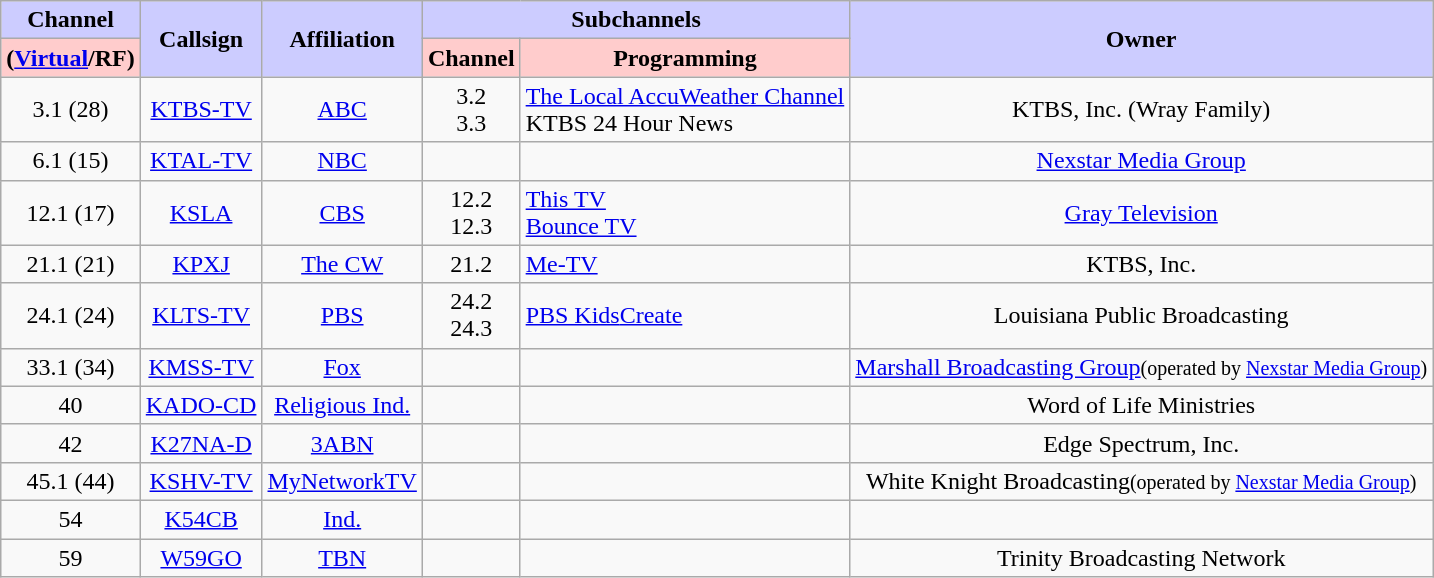<table class="wikitable" style="text-align:center">
<tr>
<th style="background:#ccccff;">Channel</th>
<th rowspan="2" style="background:#ccccff;">Callsign</th>
<th rowspan="2" style="background:#ccccff;">Affiliation</th>
<th colspan="2" style="background:#ccccff;">Subchannels</th>
<th rowspan="2" style="background:#ccccff;">Owner</th>
</tr>
<tr>
<th style="background:#ffcccc;">(<a href='#'>Virtual</a>/RF)</th>
<th style="background:#ffcccc;">Channel</th>
<th style="background:#ffcccc">Programming</th>
</tr>
<tr>
<td>3.1 (28)</td>
<td><a href='#'>KTBS-TV</a></td>
<td><a href='#'>ABC</a></td>
<td>3.2<br>3.3</td>
<td style="text-align:left"><a href='#'>The Local AccuWeather Channel</a><br>KTBS 24 Hour News</td>
<td>KTBS, Inc. (Wray Family)</td>
</tr>
<tr>
<td>6.1 (15)</td>
<td><a href='#'>KTAL-TV</a></td>
<td><a href='#'>NBC</a></td>
<td></td>
<td></td>
<td><a href='#'>Nexstar Media Group</a></td>
</tr>
<tr>
<td>12.1 (17)</td>
<td><a href='#'>KSLA</a></td>
<td><a href='#'>CBS</a></td>
<td>12.2<br>12.3</td>
<td style="text-align:left"><a href='#'>This TV</a><br><a href='#'>Bounce TV</a></td>
<td><a href='#'>Gray Television</a></td>
</tr>
<tr>
<td>21.1 (21)</td>
<td><a href='#'>KPXJ</a></td>
<td><a href='#'>The CW</a></td>
<td>21.2</td>
<td style="text-align:left"><a href='#'>Me-TV</a></td>
<td>KTBS, Inc.</td>
</tr>
<tr>
<td>24.1 (24)</td>
<td><a href='#'>KLTS-TV</a></td>
<td><a href='#'>PBS</a></td>
<td>24.2<br>24.3</td>
<td style="text-align:left"><a href='#'>PBS Kids</a><a href='#'>Create</a></td>
<td>Louisiana Public Broadcasting</td>
</tr>
<tr>
<td>33.1 (34)</td>
<td><a href='#'>KMSS-TV</a></td>
<td><a href='#'>Fox</a></td>
<td></td>
<td></td>
<td><a href='#'>Marshall Broadcasting Group</a><small>(operated by <a href='#'>Nexstar Media Group</a>)</small></td>
</tr>
<tr>
<td>40</td>
<td><a href='#'>KADO-CD</a></td>
<td><a href='#'>Religious Ind.</a></td>
<td></td>
<td></td>
<td>Word of Life Ministries</td>
</tr>
<tr>
<td>42</td>
<td><a href='#'>K27NA-D</a></td>
<td><a href='#'>3ABN</a></td>
<td></td>
<td></td>
<td>Edge Spectrum, Inc.</td>
</tr>
<tr>
<td>45.1 (44)</td>
<td><a href='#'>KSHV-TV</a></td>
<td><a href='#'>MyNetworkTV</a></td>
<td></td>
<td></td>
<td>White Knight Broadcasting<small>(operated by <a href='#'>Nexstar Media Group</a>)</small></td>
</tr>
<tr>
<td>54</td>
<td><a href='#'>K54CB</a></td>
<td><a href='#'>Ind.</a></td>
<td></td>
<td></td>
<td></td>
</tr>
<tr>
<td>59</td>
<td><a href='#'>W59GO</a></td>
<td><a href='#'>TBN</a></td>
<td></td>
<td></td>
<td>Trinity Broadcasting Network</td>
</tr>
</table>
